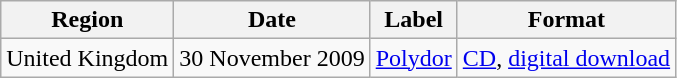<table class="wikitable">
<tr>
<th>Region</th>
<th>Date</th>
<th>Label</th>
<th>Format</th>
</tr>
<tr>
<td>United Kingdom</td>
<td>30 November 2009</td>
<td><a href='#'>Polydor</a></td>
<td><a href='#'>CD</a>, <a href='#'>digital download</a></td>
</tr>
</table>
